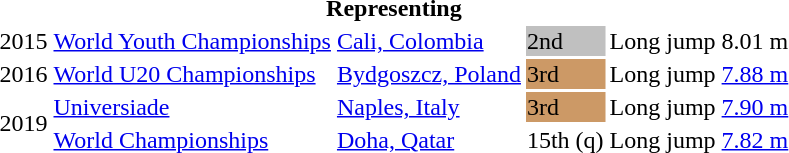<table>
<tr>
<th colspan="6">Representing </th>
</tr>
<tr>
<td>2015</td>
<td><a href='#'>World Youth Championships</a></td>
<td><a href='#'>Cali, Colombia</a></td>
<td bgcolor=silver>2nd</td>
<td>Long jump</td>
<td>8.01 m</td>
</tr>
<tr>
<td>2016</td>
<td><a href='#'>World U20 Championships</a></td>
<td><a href='#'>Bydgoszcz, Poland</a></td>
<td bgcolor=cc9966>3rd</td>
<td>Long jump</td>
<td><a href='#'>7.88 m</a></td>
</tr>
<tr>
<td rowspan=2>2019</td>
<td><a href='#'>Universiade</a></td>
<td><a href='#'>Naples, Italy</a></td>
<td bgcolor=cc9966>3rd</td>
<td>Long jump</td>
<td><a href='#'>7.90 m</a></td>
</tr>
<tr>
<td><a href='#'>World Championships</a></td>
<td><a href='#'>Doha, Qatar</a></td>
<td>15th (q)</td>
<td>Long jump</td>
<td><a href='#'>7.82 m</a></td>
</tr>
</table>
